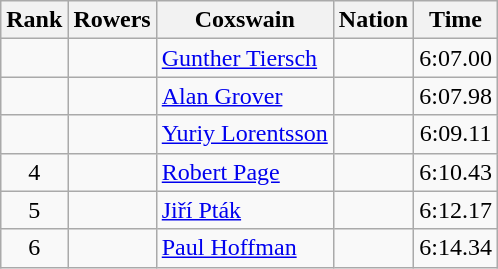<table class="wikitable sortable" style="text-align:center">
<tr>
<th>Rank</th>
<th>Rowers</th>
<th>Coxswain</th>
<th>Nation</th>
<th>Time</th>
</tr>
<tr>
<td></td>
<td align=left></td>
<td align=left><a href='#'>Gunther Tiersch</a></td>
<td align=left></td>
<td>6:07.00</td>
</tr>
<tr>
<td></td>
<td align=left></td>
<td align=left><a href='#'>Alan Grover</a></td>
<td align=left></td>
<td>6:07.98</td>
</tr>
<tr>
<td></td>
<td align=left></td>
<td align=left><a href='#'>Yuriy Lorentsson</a></td>
<td align=left></td>
<td>6:09.11</td>
</tr>
<tr>
<td>4</td>
<td align=left></td>
<td align=left><a href='#'>Robert Page</a></td>
<td align=left></td>
<td>6:10.43</td>
</tr>
<tr>
<td>5</td>
<td align=left></td>
<td align=left><a href='#'>Jiří Pták</a></td>
<td align=left></td>
<td>6:12.17</td>
</tr>
<tr>
<td>6</td>
<td align=left></td>
<td align=left><a href='#'>Paul Hoffman</a></td>
<td align=left></td>
<td>6:14.34</td>
</tr>
</table>
